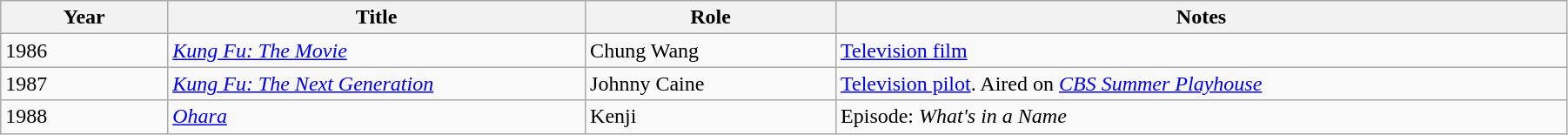<table class="wikitable" style="width:95%">
<tr>
<th style="width:8%">Year</th>
<th style="width:20%">Title</th>
<th style="width:12%">Role</th>
<th style="width:35%">Notes</th>
</tr>
<tr>
<td>1986</td>
<td><em><a href='#'>Kung Fu: The Movie</a></em></td>
<td>Chung Wang</td>
<td><a href='#'>Television film</a></td>
</tr>
<tr>
<td>1987</td>
<td><em><a href='#'>Kung Fu: The Next Generation</a></em></td>
<td>Johnny Caine</td>
<td><a href='#'>Television pilot</a>. Aired on <em><a href='#'>CBS Summer Playhouse</a></em></td>
</tr>
<tr>
<td>1988</td>
<td><em><a href='#'>Ohara</a></em></td>
<td>Kenji</td>
<td>Episode: <em>What's in a Name</em></td>
</tr>
</table>
